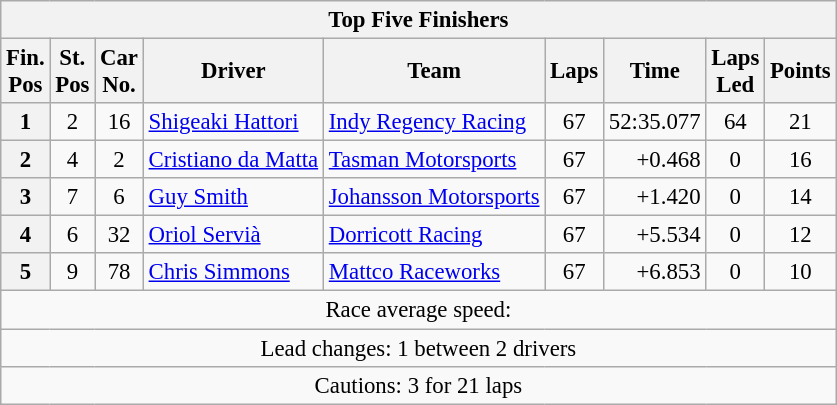<table class="wikitable" style="font-size:95%;">
<tr>
<th colspan=9>Top Five Finishers</th>
</tr>
<tr>
<th>Fin.<br>Pos</th>
<th>St.<br>Pos</th>
<th>Car<br>No.</th>
<th>Driver</th>
<th>Team</th>
<th>Laps</th>
<th>Time</th>
<th>Laps<br>Led</th>
<th>Points</th>
</tr>
<tr>
<th>1</th>
<td align=center>2</td>
<td align=center>16</td>
<td> <a href='#'>Shigeaki Hattori</a></td>
<td><a href='#'>Indy Regency Racing</a></td>
<td align=center>67</td>
<td align=right>52:35.077</td>
<td align=center>64</td>
<td align=center>21</td>
</tr>
<tr>
<th>2</th>
<td align=center>4</td>
<td align=center>2</td>
<td> <a href='#'>Cristiano da Matta</a></td>
<td><a href='#'>Tasman Motorsports</a></td>
<td align=center>67</td>
<td align=right>+0.468</td>
<td align=center>0</td>
<td align=center>16</td>
</tr>
<tr>
<th>3</th>
<td align=center>7</td>
<td align=center>6</td>
<td> <a href='#'>Guy Smith</a></td>
<td><a href='#'>Johansson Motorsports</a></td>
<td align=center>67</td>
<td align=right>+1.420</td>
<td align=center>0</td>
<td align=center>14</td>
</tr>
<tr>
<th>4</th>
<td align=center>6</td>
<td align=center>32</td>
<td> <a href='#'>Oriol Servià</a></td>
<td><a href='#'>Dorricott Racing</a></td>
<td align=center>67</td>
<td align=right>+5.534</td>
<td align=center>0</td>
<td align=center>12</td>
</tr>
<tr>
<th>5</th>
<td align=center>9</td>
<td align=center>78</td>
<td> <a href='#'>Chris Simmons</a></td>
<td><a href='#'>Mattco Raceworks</a></td>
<td align=center>67</td>
<td align=right>+6.853</td>
<td align=center>0</td>
<td align=center>10</td>
</tr>
<tr>
<td align=center colspan=9>Race average speed: </td>
</tr>
<tr>
<td align=center colspan=9>Lead changes: 1 between 2 drivers</td>
</tr>
<tr>
<td align=center colspan=9>Cautions: 3 for 21 laps</td>
</tr>
</table>
